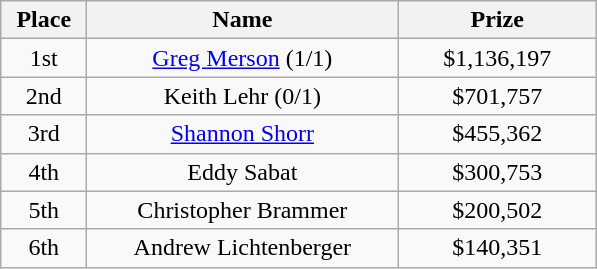<table class="wikitable">
<tr>
<th width="50">Place</th>
<th width="200">Name</th>
<th width="125">Prize</th>
</tr>
<tr>
<td align = "center">1st</td>
<td align = "center"><a href='#'>Greg Merson</a> (1/1)</td>
<td align = "center">$1,136,197</td>
</tr>
<tr>
<td align = "center">2nd</td>
<td align = "center">Keith Lehr (0/1)</td>
<td align = "center">$701,757</td>
</tr>
<tr>
<td align = "center">3rd</td>
<td align = "center"><a href='#'>Shannon Shorr</a></td>
<td align = "center">$455,362</td>
</tr>
<tr>
<td align = "center">4th</td>
<td align = "center">Eddy Sabat</td>
<td align = "center">$300,753</td>
</tr>
<tr>
<td align = "center">5th</td>
<td align = "center">Christopher Brammer</td>
<td align = "center">$200,502</td>
</tr>
<tr>
<td align = "center">6th</td>
<td align = "center">Andrew Lichtenberger</td>
<td align = "center">$140,351</td>
</tr>
</table>
